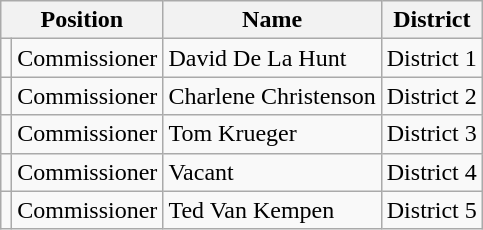<table class="wikitable">
<tr>
<th colspan="2">Position</th>
<th>Name</th>
<th>District</th>
</tr>
<tr>
<td></td>
<td>Commissioner</td>
<td>David De La Hunt</td>
<td>District 1</td>
</tr>
<tr>
<td></td>
<td>Commissioner</td>
<td>Charlene Christenson</td>
<td>District 2</td>
</tr>
<tr>
<td></td>
<td>Commissioner</td>
<td>Tom Krueger</td>
<td>District 3</td>
</tr>
<tr>
<td></td>
<td>Commissioner</td>
<td>Vacant</td>
<td>District 4</td>
</tr>
<tr>
<td></td>
<td>Commissioner</td>
<td>Ted Van Kempen</td>
<td>District 5</td>
</tr>
</table>
